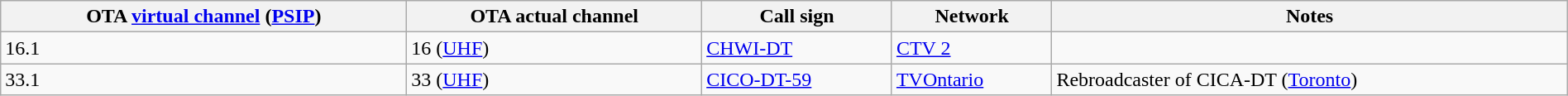<table class="wikitable sortable" width="100%">
<tr>
<th>OTA <a href='#'>virtual channel</a> (<a href='#'>PSIP</a>)</th>
<th>OTA actual channel</th>
<th>Call sign</th>
<th>Network</th>
<th>Notes</th>
</tr>
<tr>
<td>16.1</td>
<td>16 (<a href='#'>UHF</a>)</td>
<td><a href='#'>CHWI-DT</a></td>
<td><a href='#'>CTV 2</a></td>
<td></td>
</tr>
<tr>
<td>33.1</td>
<td>33 (<a href='#'>UHF</a>)</td>
<td><a href='#'>CICO-DT-59</a></td>
<td><a href='#'>TVOntario</a></td>
<td>Rebroadcaster of CICA-DT (<a href='#'>Toronto</a>)</td>
</tr>
</table>
